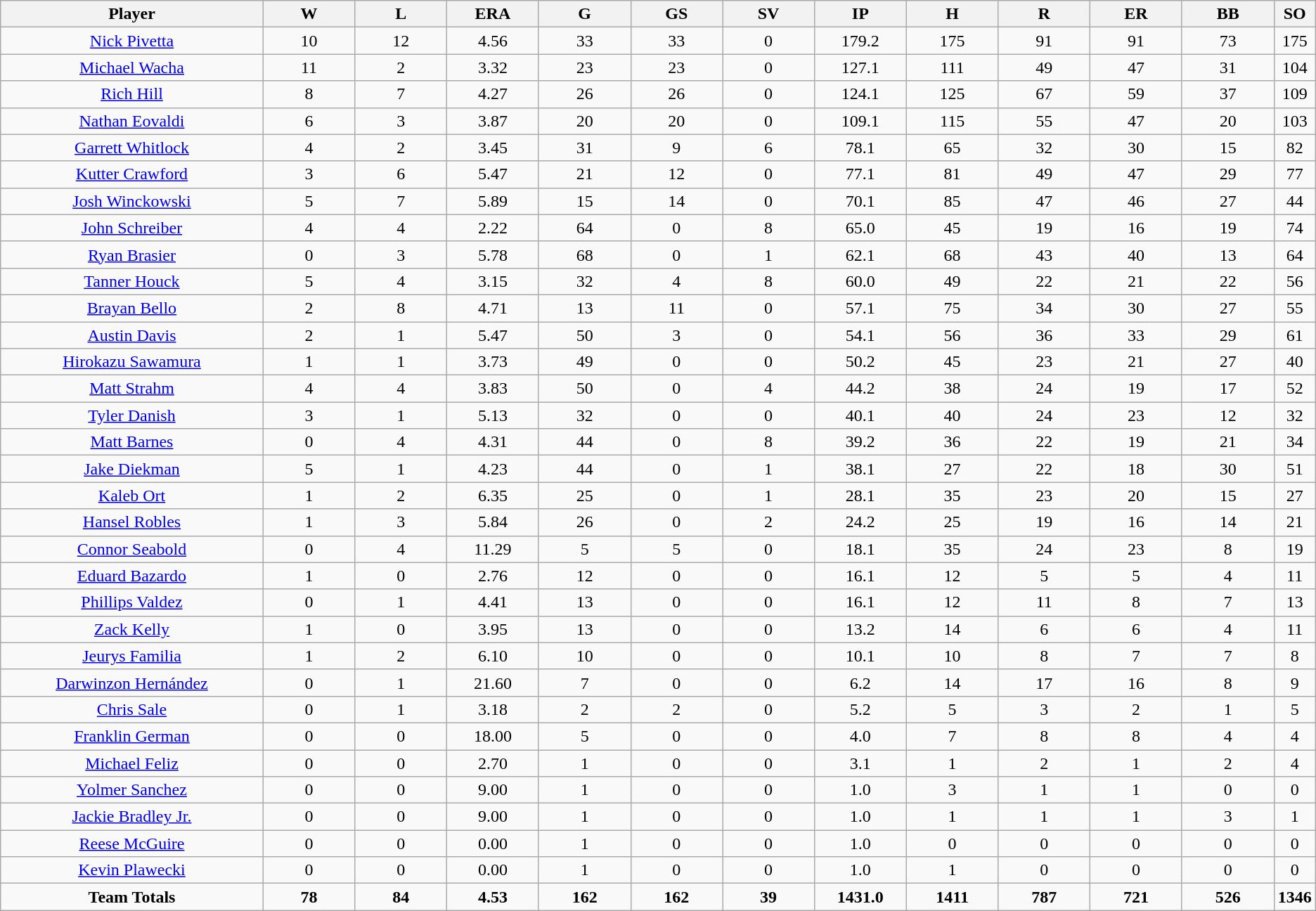<table class=wikitable style="text-align:center">
<tr>
<th bgcolor=#DDDDFF; width="20%">Player</th>
<th bgcolor=#DDDDFF; width="7%">W</th>
<th bgcolor=#DDDDFF; width="7%">L</th>
<th bgcolor=#DDDDFF; width="7%">ERA</th>
<th bgcolor=#DDDDFF; width="7%">G</th>
<th bgcolor=#DDDDFF; width="7%">GS</th>
<th bgcolor=#DDDDFF; width="7%">SV</th>
<th bgcolor=#DDDDFF; width="7%">IP</th>
<th bgcolor=#DDDDFF; width="7%">H</th>
<th bgcolor=#DDDDFF; width="7%">R</th>
<th bgcolor=#DDDDFF; width="7%">ER</th>
<th bgcolor=#DDDDFF; width="7%">BB</th>
<th bgcolor=#DDDDFF; width="7%">SO</th>
</tr>
<tr>
<td><a href='#'>Nick Pivetta</a></td>
<td>10</td>
<td>12</td>
<td>4.56</td>
<td>33</td>
<td>33</td>
<td>0</td>
<td>179.2</td>
<td>175</td>
<td>91</td>
<td>91</td>
<td>73</td>
<td>175</td>
</tr>
<tr>
<td><a href='#'>Michael Wacha</a></td>
<td>11</td>
<td>2</td>
<td>3.32</td>
<td>23</td>
<td>23</td>
<td>0</td>
<td>127.1</td>
<td>111</td>
<td>49</td>
<td>47</td>
<td>31</td>
<td>104</td>
</tr>
<tr>
<td><a href='#'>Rich Hill</a></td>
<td>8</td>
<td>7</td>
<td>4.27</td>
<td>26</td>
<td>26</td>
<td>0</td>
<td>124.1</td>
<td>125</td>
<td>67</td>
<td>59</td>
<td>37</td>
<td>109</td>
</tr>
<tr>
<td><a href='#'>Nathan Eovaldi</a></td>
<td>6</td>
<td>3</td>
<td>3.87</td>
<td>20</td>
<td>20</td>
<td>0</td>
<td>109.1</td>
<td>115</td>
<td>55</td>
<td>47</td>
<td>20</td>
<td>103</td>
</tr>
<tr>
<td><a href='#'>Garrett Whitlock</a></td>
<td>4</td>
<td>2</td>
<td>3.45</td>
<td>31</td>
<td>9</td>
<td>6</td>
<td>78.1</td>
<td>65</td>
<td>32</td>
<td>30</td>
<td>15</td>
<td>82</td>
</tr>
<tr>
<td><a href='#'>Kutter Crawford</a></td>
<td>3</td>
<td>6</td>
<td>5.47</td>
<td>21</td>
<td>12</td>
<td>0</td>
<td>77.1</td>
<td>81</td>
<td>49</td>
<td>47</td>
<td>29</td>
<td>77</td>
</tr>
<tr>
<td><a href='#'>Josh Winckowski</a></td>
<td>5</td>
<td>7</td>
<td>5.89</td>
<td>15</td>
<td>14</td>
<td>0</td>
<td>70.1</td>
<td>85</td>
<td>47</td>
<td>46</td>
<td>27</td>
<td>44</td>
</tr>
<tr>
<td><a href='#'>John Schreiber</a></td>
<td>4</td>
<td>4</td>
<td>2.22</td>
<td>64</td>
<td>0</td>
<td>8</td>
<td>65.0</td>
<td>45</td>
<td>19</td>
<td>16</td>
<td>19</td>
<td>74</td>
</tr>
<tr>
<td><a href='#'>Ryan Brasier</a></td>
<td>0</td>
<td>3</td>
<td>5.78</td>
<td>68</td>
<td>0</td>
<td>1</td>
<td>62.1</td>
<td>68</td>
<td>43</td>
<td>40</td>
<td>13</td>
<td>64</td>
</tr>
<tr>
<td><a href='#'>Tanner Houck</a></td>
<td>5</td>
<td>4</td>
<td>3.15</td>
<td>32</td>
<td>4</td>
<td>8</td>
<td>60.0</td>
<td>49</td>
<td>22</td>
<td>21</td>
<td>22</td>
<td>56</td>
</tr>
<tr>
<td><a href='#'>Brayan Bello</a></td>
<td>2</td>
<td>8</td>
<td>4.71</td>
<td>13</td>
<td>11</td>
<td>0</td>
<td>57.1</td>
<td>75</td>
<td>34</td>
<td>30</td>
<td>27</td>
<td>55</td>
</tr>
<tr>
<td><a href='#'>Austin Davis</a></td>
<td>2</td>
<td>1</td>
<td>5.47</td>
<td>50</td>
<td>3</td>
<td>0</td>
<td>54.1</td>
<td>56</td>
<td>36</td>
<td>33</td>
<td>29</td>
<td>61</td>
</tr>
<tr>
<td><a href='#'>Hirokazu Sawamura</a></td>
<td>1</td>
<td>1</td>
<td>3.73</td>
<td>49</td>
<td>0</td>
<td>0</td>
<td>50.2</td>
<td>45</td>
<td>23</td>
<td>21</td>
<td>27</td>
<td>40</td>
</tr>
<tr>
<td><a href='#'>Matt Strahm</a></td>
<td>4</td>
<td>4</td>
<td>3.83</td>
<td>50</td>
<td>0</td>
<td>4</td>
<td>44.2</td>
<td>38</td>
<td>24</td>
<td>19</td>
<td>17</td>
<td>52</td>
</tr>
<tr>
<td><a href='#'>Tyler Danish</a></td>
<td>3</td>
<td>1</td>
<td>5.13</td>
<td>32</td>
<td>0</td>
<td>0</td>
<td>40.1</td>
<td>40</td>
<td>24</td>
<td>23</td>
<td>12</td>
<td>32</td>
</tr>
<tr>
<td><a href='#'>Matt Barnes</a></td>
<td>0</td>
<td>4</td>
<td>4.31</td>
<td>44</td>
<td>0</td>
<td>8</td>
<td>39.2</td>
<td>36</td>
<td>22</td>
<td>19</td>
<td>21</td>
<td>34</td>
</tr>
<tr>
<td><a href='#'>Jake Diekman</a></td>
<td>5</td>
<td>1</td>
<td>4.23</td>
<td>44</td>
<td>0</td>
<td>1</td>
<td>38.1</td>
<td>27</td>
<td>22</td>
<td>18</td>
<td>30</td>
<td>51</td>
</tr>
<tr>
<td><a href='#'>Kaleb Ort</a></td>
<td>1</td>
<td>2</td>
<td>6.35</td>
<td>25</td>
<td>0</td>
<td>1</td>
<td>28.1</td>
<td>35</td>
<td>23</td>
<td>20</td>
<td>15</td>
<td>27</td>
</tr>
<tr>
<td><a href='#'>Hansel Robles</a></td>
<td>1</td>
<td>3</td>
<td>5.84</td>
<td>26</td>
<td>0</td>
<td>2</td>
<td>24.2</td>
<td>25</td>
<td>19</td>
<td>16</td>
<td>14</td>
<td>21</td>
</tr>
<tr>
<td><a href='#'>Connor Seabold</a></td>
<td>0</td>
<td>4</td>
<td>11.29</td>
<td>5</td>
<td>5</td>
<td>0</td>
<td>18.1</td>
<td>35</td>
<td>24</td>
<td>23</td>
<td>8</td>
<td>19</td>
</tr>
<tr>
<td><a href='#'>Eduard Bazardo</a></td>
<td>1</td>
<td>0</td>
<td>2.76</td>
<td>12</td>
<td>0</td>
<td>0</td>
<td>16.1</td>
<td>12</td>
<td>5</td>
<td>5</td>
<td>4</td>
<td>11</td>
</tr>
<tr>
<td><a href='#'>Phillips Valdez</a></td>
<td>0</td>
<td>1</td>
<td>4.41</td>
<td>13</td>
<td>0</td>
<td>0</td>
<td>16.1</td>
<td>12</td>
<td>11</td>
<td>8</td>
<td>7</td>
<td>13</td>
</tr>
<tr>
<td><a href='#'>Zack Kelly</a></td>
<td>1</td>
<td>0</td>
<td>3.95</td>
<td>13</td>
<td>0</td>
<td>0</td>
<td>13.2</td>
<td>14</td>
<td>6</td>
<td>6</td>
<td>4</td>
<td>11</td>
</tr>
<tr>
<td><a href='#'>Jeurys Familia</a></td>
<td>1</td>
<td>2</td>
<td>6.10</td>
<td>10</td>
<td>0</td>
<td>0</td>
<td>10.1</td>
<td>10</td>
<td>8</td>
<td>7</td>
<td>7</td>
<td>8</td>
</tr>
<tr>
<td><a href='#'>Darwinzon Hernández</a></td>
<td>0</td>
<td>1</td>
<td>21.60</td>
<td>7</td>
<td>0</td>
<td>0</td>
<td>6.2</td>
<td>14</td>
<td>17</td>
<td>16</td>
<td>8</td>
<td>9</td>
</tr>
<tr>
<td><a href='#'>Chris Sale</a></td>
<td>0</td>
<td>1</td>
<td>3.18</td>
<td>2</td>
<td>2</td>
<td>0</td>
<td>5.2</td>
<td>5</td>
<td>3</td>
<td>2</td>
<td>1</td>
<td>5</td>
</tr>
<tr>
<td><a href='#'>Franklin German</a></td>
<td>0</td>
<td>0</td>
<td>18.00</td>
<td>5</td>
<td>0</td>
<td>0</td>
<td>4.0</td>
<td>7</td>
<td>8</td>
<td>8</td>
<td>4</td>
<td>4</td>
</tr>
<tr>
<td><a href='#'>Michael Feliz</a></td>
<td>0</td>
<td>0</td>
<td>2.70</td>
<td>1</td>
<td>0</td>
<td>0</td>
<td>3.1</td>
<td>1</td>
<td>2</td>
<td>1</td>
<td>2</td>
<td>4</td>
</tr>
<tr>
<td><a href='#'>Yolmer Sanchez</a></td>
<td>0</td>
<td>0</td>
<td>9.00</td>
<td>1</td>
<td>0</td>
<td>0</td>
<td>1.0</td>
<td>3</td>
<td>1</td>
<td>1</td>
<td>0</td>
<td>0</td>
</tr>
<tr>
<td><a href='#'>Jackie Bradley Jr.</a></td>
<td>0</td>
<td>0</td>
<td>9.00</td>
<td>1</td>
<td>0</td>
<td>0</td>
<td>1.0</td>
<td>1</td>
<td>1</td>
<td>1</td>
<td>3</td>
<td>1</td>
</tr>
<tr>
<td><a href='#'>Reese McGuire</a></td>
<td>0</td>
<td>0</td>
<td>0.00</td>
<td>1</td>
<td>0</td>
<td>0</td>
<td>1.0</td>
<td>0</td>
<td>0</td>
<td>0</td>
<td>0</td>
<td>0</td>
</tr>
<tr>
<td><a href='#'>Kevin Plawecki</a></td>
<td>0</td>
<td>0</td>
<td>0.00</td>
<td>1</td>
<td>0</td>
<td>0</td>
<td>1.0</td>
<td>1</td>
<td>0</td>
<td>0</td>
<td>0</td>
<td>0</td>
</tr>
<tr>
<td><strong>Team Totals</strong></td>
<td><strong>78</strong></td>
<td><strong>84</strong></td>
<td><strong>4.53</strong></td>
<td><strong>162</strong></td>
<td><strong>162</strong></td>
<td><strong>39</strong></td>
<td><strong>1431.0</strong></td>
<td><strong>1411</strong></td>
<td><strong>787</strong></td>
<td><strong>721</strong></td>
<td><strong>526</strong></td>
<td><strong>1346</strong></td>
</tr>
</table>
